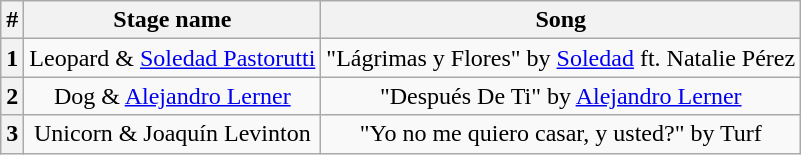<table class="wikitable plainrowheaders" style="text-align: center;">
<tr>
<th>#</th>
<th>Stage name</th>
<th>Song</th>
</tr>
<tr>
<th>1</th>
<td>Leopard & <a href='#'>Soledad Pastorutti</a></td>
<td>"Lágrimas y Flores" by <a href='#'>Soledad</a> ft. Natalie Pérez</td>
</tr>
<tr>
<th>2</th>
<td>Dog & <a href='#'>Alejandro Lerner</a></td>
<td>"Después De Ti" by <a href='#'>Alejandro Lerner</a></td>
</tr>
<tr>
<th>3</th>
<td>Unicorn & Joaquín Levinton</td>
<td>"Yo no me quiero casar, y usted?" by Turf</td>
</tr>
</table>
